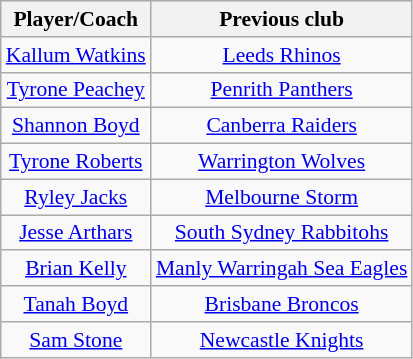<table class="wikitable sortable" style="text-align: center; font-size:90%">
<tr style="background:#efefef;">
<th>Player/Coach</th>
<th>Previous club</th>
</tr>
<tr>
<td><a href='#'>Kallum Watkins</a></td>
<td><a href='#'>Leeds Rhinos</a></td>
</tr>
<tr>
<td><a href='#'>Tyrone Peachey</a></td>
<td><a href='#'>Penrith Panthers</a></td>
</tr>
<tr>
<td><a href='#'>Shannon Boyd</a></td>
<td><a href='#'>Canberra Raiders</a></td>
</tr>
<tr>
<td><a href='#'>Tyrone Roberts</a></td>
<td><a href='#'>Warrington Wolves</a></td>
</tr>
<tr>
<td><a href='#'>Ryley Jacks</a></td>
<td><a href='#'>Melbourne Storm</a></td>
</tr>
<tr>
<td><a href='#'>Jesse Arthars</a></td>
<td><a href='#'>South Sydney Rabbitohs</a></td>
</tr>
<tr>
<td><a href='#'>Brian Kelly</a></td>
<td><a href='#'>Manly Warringah Sea Eagles</a></td>
</tr>
<tr>
<td><a href='#'>Tanah Boyd</a></td>
<td><a href='#'>Brisbane Broncos</a></td>
</tr>
<tr>
<td><a href='#'>Sam Stone</a></td>
<td><a href='#'>Newcastle Knights</a></td>
</tr>
</table>
